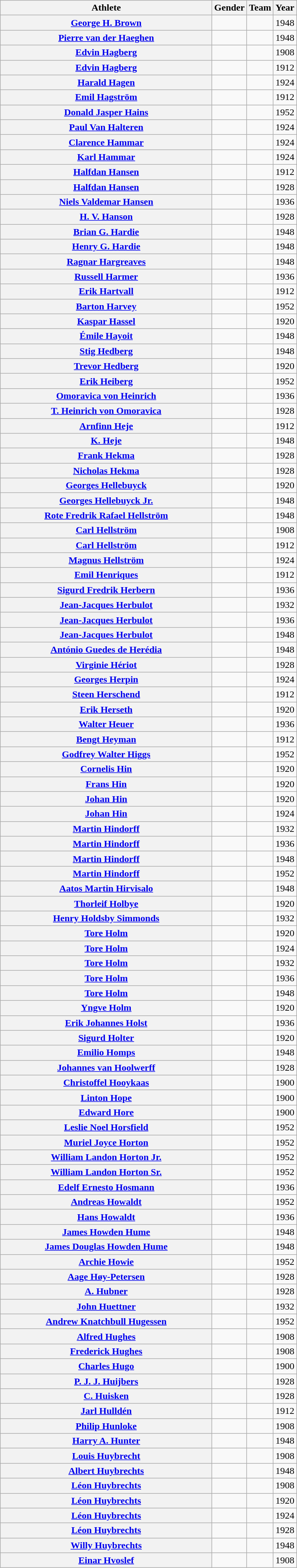<table class="wikitable plainrowheaders">
<tr>
<th scope="col" style="width:22em">Athlete</th>
<th scope="col">Gender</th>
<th scope="col">Team</th>
<th scope="col">Year</th>
</tr>
<tr>
<th scope="row"><a href='#'>George H. Brown</a></th>
<td style="text-align:center"></td>
<td></td>
<td>1948</td>
</tr>
<tr>
<th scope="row"><a href='#'>Pierre van der Haeghen</a></th>
<td style="text-align:center"></td>
<td></td>
<td>1948</td>
</tr>
<tr>
<th scope="row"><a href='#'>Edvin Hagberg</a></th>
<td style="text-align:center"></td>
<td></td>
<td>1908</td>
</tr>
<tr>
<th scope="row"><a href='#'>Edvin Hagberg</a></th>
<td style="text-align:center"></td>
<td></td>
<td>1912</td>
</tr>
<tr>
<th scope="row"><a href='#'>Harald Hagen</a></th>
<td style="text-align:center"></td>
<td></td>
<td>1924</td>
</tr>
<tr>
<th scope="row"><a href='#'>Emil Hagström</a></th>
<td style="text-align:center"></td>
<td></td>
<td>1912</td>
</tr>
<tr>
<th scope="row"><a href='#'>Donald Jasper Hains</a></th>
<td style="text-align:center"></td>
<td></td>
<td>1952</td>
</tr>
<tr>
<th scope="row"><a href='#'>Paul Van Halteren</a></th>
<td style="text-align:center"></td>
<td></td>
<td>1924</td>
</tr>
<tr>
<th scope="row"><a href='#'>Clarence Hammar</a></th>
<td style="text-align:center"></td>
<td></td>
<td>1924</td>
</tr>
<tr>
<th scope="row"><a href='#'>Karl Hammar</a></th>
<td style="text-align:center"></td>
<td></td>
<td>1924</td>
</tr>
<tr>
<th scope="row"><a href='#'>Halfdan Hansen</a></th>
<td style="text-align:center"></td>
<td></td>
<td>1912</td>
</tr>
<tr>
<th scope="row"><a href='#'>Halfdan Hansen</a></th>
<td style="text-align:center"></td>
<td></td>
<td>1928</td>
</tr>
<tr>
<th scope="row"><a href='#'>Niels Valdemar Hansen</a></th>
<td style="text-align:center"></td>
<td></td>
<td>1936</td>
</tr>
<tr>
<th scope="row"><a href='#'>H. V. Hanson</a></th>
<td style="text-align:center"></td>
<td></td>
<td>1928</td>
</tr>
<tr>
<th scope="row"><a href='#'>Brian G. Hardie</a></th>
<td style="text-align:center"></td>
<td></td>
<td>1948</td>
</tr>
<tr>
<th scope="row"><a href='#'>Henry G. Hardie</a></th>
<td style="text-align:center"></td>
<td></td>
<td>1948</td>
</tr>
<tr>
<th scope="row"><a href='#'>Ragnar Hargreaves</a></th>
<td style="text-align:center"></td>
<td></td>
<td>1948</td>
</tr>
<tr>
<th scope="row"><a href='#'>Russell Harmer</a></th>
<td style="text-align:center"></td>
<td></td>
<td>1936</td>
</tr>
<tr>
<th scope="row"><a href='#'>Erik Hartvall</a></th>
<td style="text-align:center"></td>
<td></td>
<td>1912</td>
</tr>
<tr>
<th scope="row"><a href='#'>Barton Harvey</a></th>
<td style="text-align:center"></td>
<td></td>
<td>1952</td>
</tr>
<tr>
<th scope="row"><a href='#'>Kaspar Hassel</a></th>
<td style="text-align:center"></td>
<td></td>
<td>1920</td>
</tr>
<tr>
<th scope="row"><a href='#'>Émile Hayoit</a></th>
<td style="text-align:center"></td>
<td></td>
<td>1948</td>
</tr>
<tr>
<th scope="row"><a href='#'>Stig Hedberg</a></th>
<td style="text-align:center"></td>
<td></td>
<td>1948</td>
</tr>
<tr>
<th scope="row"><a href='#'>Trevor Hedberg</a></th>
<td style="text-align:center"></td>
<td></td>
<td>1920</td>
</tr>
<tr>
<th scope="row"><a href='#'>Erik Heiberg</a></th>
<td style="text-align:center"></td>
<td></td>
<td>1952</td>
</tr>
<tr>
<th scope="row"><a href='#'>Omoravica von Heinrich</a></th>
<td style="text-align:center"></td>
<td></td>
<td>1936</td>
</tr>
<tr>
<th scope="row"><a href='#'>T. Heinrich von Omoravica</a></th>
<td style="text-align:center"></td>
<td></td>
<td>1928</td>
</tr>
<tr>
<th scope="row"><a href='#'>Arnfinn Heje</a></th>
<td style="text-align:center"></td>
<td></td>
<td>1912</td>
</tr>
<tr>
<th scope="row"><a href='#'>K. Heje</a></th>
<td style="text-align:center"></td>
<td></td>
<td>1948</td>
</tr>
<tr>
<th scope="row"><a href='#'>Frank Hekma</a></th>
<td style="text-align:center"></td>
<td></td>
<td>1928</td>
</tr>
<tr>
<th scope="row"><a href='#'>Nicholas Hekma</a></th>
<td style="text-align:center"></td>
<td></td>
<td>1928</td>
</tr>
<tr>
<th scope="row"><a href='#'>Georges Hellebuyck</a></th>
<td style="text-align:center"></td>
<td></td>
<td>1920</td>
</tr>
<tr>
<th scope="row"><a href='#'>Georges Hellebuyck Jr.</a></th>
<td style="text-align:center"></td>
<td></td>
<td>1948</td>
</tr>
<tr>
<th scope="row"><a href='#'>Rote Fredrik Rafael Hellström</a></th>
<td style="text-align:center"></td>
<td></td>
<td>1948</td>
</tr>
<tr>
<th scope="row"><a href='#'>Carl Hellström</a></th>
<td style="text-align:center"></td>
<td></td>
<td>1908</td>
</tr>
<tr>
<th scope="row"><a href='#'>Carl Hellström</a></th>
<td style="text-align:center"></td>
<td></td>
<td>1912</td>
</tr>
<tr>
<th scope="row"><a href='#'>Magnus Hellström</a></th>
<td style="text-align:center"></td>
<td></td>
<td>1924</td>
</tr>
<tr>
<th scope="row"><a href='#'>Emil Henriques</a></th>
<td style="text-align:center"></td>
<td></td>
<td>1912</td>
</tr>
<tr>
<th scope="row"><a href='#'>Sigurd Fredrik Herbern</a></th>
<td style="text-align:center"></td>
<td></td>
<td>1936</td>
</tr>
<tr>
<th scope="row"><a href='#'>Jean-Jacques Herbulot</a></th>
<td style="text-align:center"></td>
<td></td>
<td>1932</td>
</tr>
<tr>
<th scope="row"><a href='#'>Jean-Jacques Herbulot</a></th>
<td style="text-align:center"></td>
<td></td>
<td>1936</td>
</tr>
<tr>
<th scope="row"><a href='#'>Jean-Jacques Herbulot</a></th>
<td style="text-align:center"></td>
<td></td>
<td>1948</td>
</tr>
<tr>
<th scope="row"><a href='#'>António Guedes de Herédia</a></th>
<td style="text-align:center"></td>
<td></td>
<td>1948</td>
</tr>
<tr>
<th scope="row"><a href='#'>Virginie Hériot</a></th>
<td style="text-align:center"></td>
<td></td>
<td>1928</td>
</tr>
<tr>
<th scope="row"><a href='#'>Georges Herpin</a></th>
<td style="text-align:center"></td>
<td></td>
<td>1924</td>
</tr>
<tr>
<th scope="row"><a href='#'>Steen Herschend</a></th>
<td style="text-align:center"></td>
<td></td>
<td>1912</td>
</tr>
<tr>
<th scope="row"><a href='#'>Erik Herseth</a></th>
<td style="text-align:center"></td>
<td></td>
<td>1920</td>
</tr>
<tr>
<th scope="row"><a href='#'>Walter Heuer</a></th>
<td style="text-align:center"></td>
<td></td>
<td>1936</td>
</tr>
<tr>
<th scope="row"><a href='#'>Bengt Heyman</a></th>
<td style="text-align:center"></td>
<td></td>
<td>1912</td>
</tr>
<tr>
<th scope="row"><a href='#'>Godfrey Walter Higgs</a></th>
<td style="text-align:center"></td>
<td></td>
<td>1952</td>
</tr>
<tr>
<th scope="row"><a href='#'>Cornelis Hin</a></th>
<td style="text-align:center"></td>
<td></td>
<td>1920</td>
</tr>
<tr>
<th scope="row"><a href='#'>Frans Hin</a></th>
<td style="text-align:center"></td>
<td></td>
<td>1920</td>
</tr>
<tr>
<th scope="row"><a href='#'>Johan Hin</a></th>
<td style="text-align:center"></td>
<td></td>
<td>1920</td>
</tr>
<tr>
<th scope="row"><a href='#'>Johan Hin</a></th>
<td style="text-align:center"></td>
<td></td>
<td>1924</td>
</tr>
<tr>
<th scope="row"><a href='#'>Martin Hindorff</a></th>
<td style="text-align:center"></td>
<td></td>
<td>1932</td>
</tr>
<tr>
<th scope="row"><a href='#'>Martin Hindorff</a></th>
<td style="text-align:center"></td>
<td></td>
<td>1936</td>
</tr>
<tr>
<th scope="row"><a href='#'>Martin Hindorff</a></th>
<td style="text-align:center"></td>
<td></td>
<td>1948</td>
</tr>
<tr>
<th scope="row"><a href='#'>Martin Hindorff</a></th>
<td style="text-align:center"></td>
<td></td>
<td>1952</td>
</tr>
<tr>
<th scope="row"><a href='#'>Aatos Martin Hirvisalo</a></th>
<td style="text-align:center"></td>
<td></td>
<td>1948</td>
</tr>
<tr>
<th scope="row"><a href='#'>Thorleif Holbye</a></th>
<td style="text-align:center"></td>
<td></td>
<td>1920</td>
</tr>
<tr>
<th scope="row"><a href='#'>Henry Holdsby Simmonds</a></th>
<td style="text-align:center"></td>
<td></td>
<td>1932</td>
</tr>
<tr>
<th scope="row"><a href='#'>Tore Holm</a></th>
<td style="text-align:center"></td>
<td></td>
<td>1920</td>
</tr>
<tr>
<th scope="row"><a href='#'>Tore Holm</a></th>
<td style="text-align:center"></td>
<td></td>
<td>1924</td>
</tr>
<tr>
<th scope="row"><a href='#'>Tore Holm</a></th>
<td style="text-align:center"></td>
<td></td>
<td>1932</td>
</tr>
<tr>
<th scope="row"><a href='#'>Tore Holm</a></th>
<td style="text-align:center"></td>
<td></td>
<td>1936</td>
</tr>
<tr>
<th scope="row"><a href='#'>Tore Holm</a></th>
<td style="text-align:center"></td>
<td></td>
<td>1948</td>
</tr>
<tr>
<th scope="row"><a href='#'>Yngve Holm</a></th>
<td style="text-align:center"></td>
<td></td>
<td>1920</td>
</tr>
<tr>
<th scope="row"><a href='#'>Erik Johannes Holst</a></th>
<td style="text-align:center"></td>
<td></td>
<td>1936</td>
</tr>
<tr>
<th scope="row"><a href='#'>Sigurd Holter</a></th>
<td style="text-align:center"></td>
<td></td>
<td>1920</td>
</tr>
<tr>
<th scope="row"><a href='#'>Emilio Homps</a></th>
<td style="text-align:center"></td>
<td></td>
<td>1948</td>
</tr>
<tr>
<th scope="row"><a href='#'>Johannes van Hoolwerff</a></th>
<td style="text-align:center"></td>
<td></td>
<td>1928</td>
</tr>
<tr>
<th scope="row"><a href='#'>Christoffel Hooykaas</a></th>
<td style="text-align:center"></td>
<td></td>
<td>1900</td>
</tr>
<tr>
<th scope="row"><a href='#'>Linton Hope</a></th>
<td style="text-align:center"></td>
<td></td>
<td>1900</td>
</tr>
<tr>
<th scope="row"><a href='#'>Edward Hore</a></th>
<td style="text-align:center"></td>
<td></td>
<td>1900</td>
</tr>
<tr>
<th scope="row"><a href='#'>Leslie Noel Horsfield</a></th>
<td style="text-align:center"></td>
<td></td>
<td>1952</td>
</tr>
<tr>
<th scope="row"><a href='#'>Muriel Joyce Horton</a></th>
<td style="text-align:center"></td>
<td></td>
<td>1952</td>
</tr>
<tr>
<th scope="row"><a href='#'>William Landon Horton Jr.</a></th>
<td style="text-align:center"></td>
<td></td>
<td>1952</td>
</tr>
<tr>
<th scope="row"><a href='#'>William Landon Horton Sr.</a></th>
<td style="text-align:center"></td>
<td></td>
<td>1952</td>
</tr>
<tr>
<th scope="row"><a href='#'>Edelf Ernesto Hosmann</a></th>
<td style="text-align:center"></td>
<td></td>
<td>1936</td>
</tr>
<tr>
<th scope="row"><a href='#'>Andreas Howaldt</a></th>
<td style="text-align:center"></td>
<td></td>
<td>1952</td>
</tr>
<tr>
<th scope="row"><a href='#'>Hans Howaldt</a></th>
<td style="text-align:center"></td>
<td></td>
<td>1936</td>
</tr>
<tr>
<th scope="row"><a href='#'>James Howden Hume</a></th>
<td style="text-align:center"></td>
<td></td>
<td>1948</td>
</tr>
<tr>
<th scope="row"><a href='#'>James Douglas Howden Hume</a></th>
<td style="text-align:center"></td>
<td></td>
<td>1948</td>
</tr>
<tr>
<th scope="row"><a href='#'>Archie Howie</a></th>
<td style="text-align:center"></td>
<td></td>
<td>1952</td>
</tr>
<tr>
<th scope="row"><a href='#'>Aage Høy-Petersen</a></th>
<td style="text-align:center"></td>
<td></td>
<td>1928</td>
</tr>
<tr>
<th scope="row"><a href='#'>A. Hubner</a></th>
<td style="text-align:center"></td>
<td></td>
<td>1928</td>
</tr>
<tr>
<th scope="row"><a href='#'>John Huettner</a></th>
<td style="text-align:center"></td>
<td></td>
<td>1932</td>
</tr>
<tr>
<th scope="row"><a href='#'>Andrew Knatchbull Hugessen</a></th>
<td style="text-align:center"></td>
<td></td>
<td>1952</td>
</tr>
<tr>
<th scope="row"><a href='#'>Alfred Hughes</a></th>
<td style="text-align:center"></td>
<td></td>
<td>1908</td>
</tr>
<tr>
<th scope="row"><a href='#'>Frederick Hughes</a></th>
<td style="text-align:center"></td>
<td></td>
<td>1908</td>
</tr>
<tr>
<th scope="row"><a href='#'>Charles Hugo</a></th>
<td style="text-align:center"></td>
<td></td>
<td>1900</td>
</tr>
<tr>
<th scope="row"><a href='#'>P. J. J. Huijbers</a></th>
<td style="text-align:center"></td>
<td></td>
<td>1928</td>
</tr>
<tr>
<th scope="row"><a href='#'>C. Huisken</a></th>
<td style="text-align:center"></td>
<td></td>
<td>1928</td>
</tr>
<tr>
<th scope="row"><a href='#'>Jarl Hulldén</a></th>
<td style="text-align:center"></td>
<td></td>
<td>1912</td>
</tr>
<tr>
<th scope="row"><a href='#'>Philip Hunloke</a></th>
<td style="text-align:center"></td>
<td></td>
<td>1908</td>
</tr>
<tr>
<th scope="row"><a href='#'>Harry A. Hunter</a></th>
<td style="text-align:center"></td>
<td></td>
<td>1948</td>
</tr>
<tr>
<th scope="row"><a href='#'>Louis Huybrecht</a></th>
<td style="text-align:center"></td>
<td></td>
<td>1908</td>
</tr>
<tr>
<th scope="row"><a href='#'>Albert Huybrechts</a></th>
<td style="text-align:center"></td>
<td></td>
<td>1948</td>
</tr>
<tr>
<th scope="row"><a href='#'>Léon Huybrechts</a></th>
<td style="text-align:center"></td>
<td></td>
<td>1908</td>
</tr>
<tr>
<th scope="row"><a href='#'>Léon Huybrechts</a></th>
<td style="text-align:center"></td>
<td></td>
<td>1920</td>
</tr>
<tr>
<th scope="row"><a href='#'>Léon Huybrechts</a></th>
<td style="text-align:center"></td>
<td></td>
<td>1924</td>
</tr>
<tr>
<th scope="row"><a href='#'>Léon Huybrechts</a></th>
<td style="text-align:center"></td>
<td></td>
<td>1928</td>
</tr>
<tr>
<th scope="row"><a href='#'>Willy Huybrechts</a></th>
<td style="text-align:center"></td>
<td></td>
<td>1948</td>
</tr>
<tr>
<th scope="row"><a href='#'>Einar Hvoslef</a></th>
<td style="text-align:center"></td>
<td></td>
<td>1908</td>
</tr>
</table>
